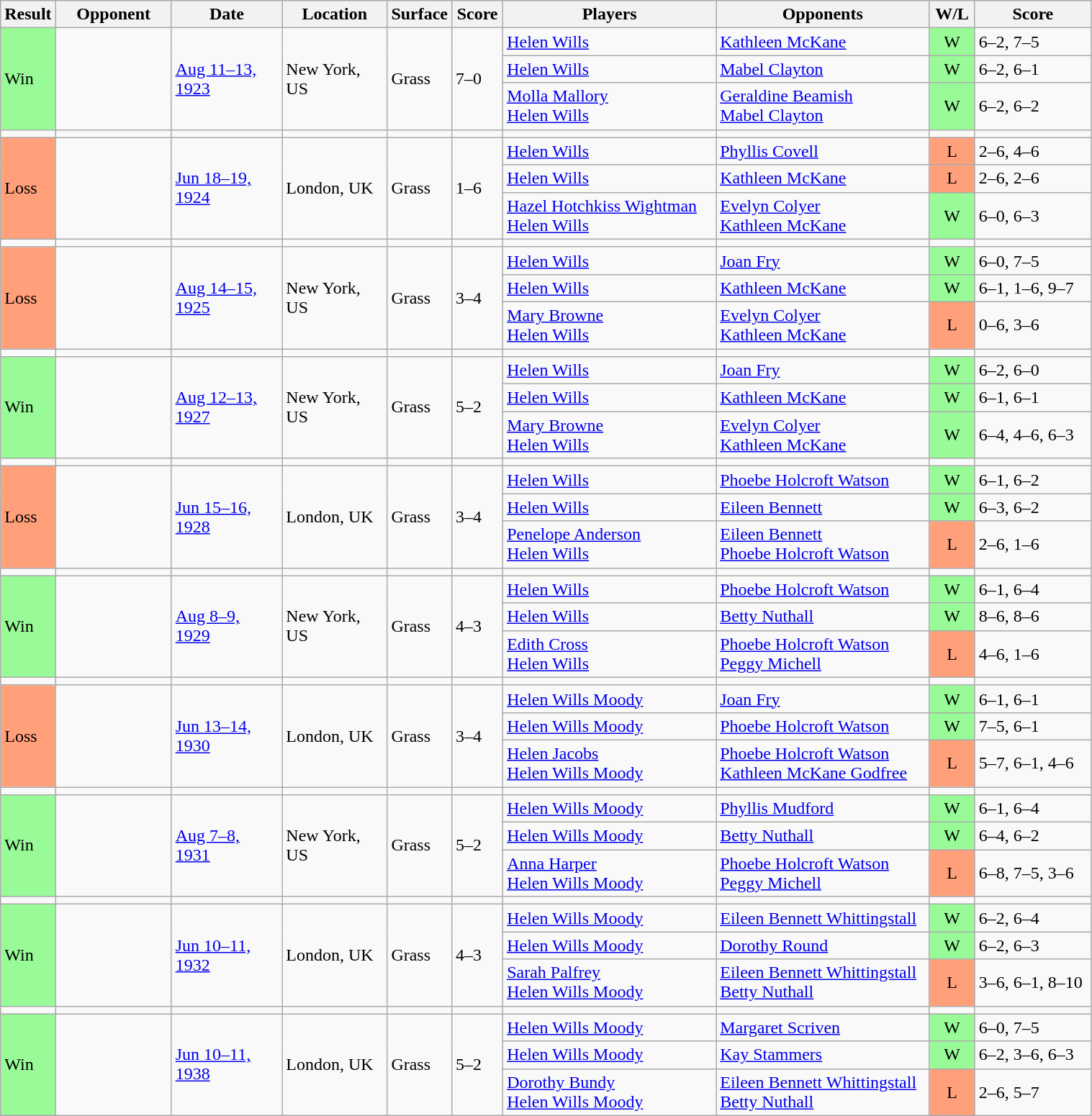<table class="sortable wikitable">
<tr>
<th style="width:40px">Result</th>
<th style="width:100px">Opponent</th>
<th style="width:95px">Date</th>
<th style="width:90px">Location</th>
<th style="width:40px">Surface</th>
<th style="width:40px" class="unsortable">Score</th>
<th style="width:190px">Players</th>
<th style="width:190px">Opponents</th>
<th style="width:35px" class="unsortable">W/L</th>
<th style="width:100px" class="unsortable">Score</th>
</tr>
<tr>
<td rowspan=3 style="background:#98fb98;">Win</td>
<td rowspan=3></td>
<td rowspan=3><a href='#'>Aug 11–13, 1923</a></td>
<td rowspan=3>New York, US</td>
<td rowspan=3>Grass</td>
<td rowspan=3>7–0</td>
<td> <a href='#'>Helen Wills</a></td>
<td> <a href='#'>Kathleen McKane</a></td>
<td style="text-align:center; background:#98fb98;">W</td>
<td>6–2, 7–5</td>
</tr>
<tr>
<td> <a href='#'>Helen Wills</a></td>
<td> <a href='#'>Mabel Clayton</a></td>
<td style="text-align:center; background:#98fb98;">W</td>
<td>6–2, 6–1</td>
</tr>
<tr>
<td> <a href='#'>Molla Mallory</a> <br>  <a href='#'>Helen Wills</a></td>
<td> <a href='#'>Geraldine Beamish </a> <br>  <a href='#'>Mabel Clayton</a></td>
<td style="text-align:center; background:#98fb98;">W</td>
<td>6–2, 6–2</td>
</tr>
<tr>
<td></td>
<td></td>
<td></td>
<td></td>
<td></td>
<td></td>
<td></td>
<td></td>
<td></td>
<td></td>
</tr>
<tr>
<td rowspan=3 style="background:#ffa07a;">Loss</td>
<td rowspan=3></td>
<td rowspan=3><a href='#'>Jun 18–19, 1924</a></td>
<td rowspan=3>London, UK</td>
<td rowspan=3>Grass</td>
<td rowspan=3>1–6</td>
<td> <a href='#'>Helen Wills</a></td>
<td> <a href='#'>Phyllis Covell</a></td>
<td style="text-align:center; background:#ffa07a;">L</td>
<td>2–6, 4–6</td>
</tr>
<tr>
<td> <a href='#'>Helen Wills</a></td>
<td> <a href='#'>Kathleen McKane</a></td>
<td style="text-align:center; background:#ffa07a;">L</td>
<td>2–6, 2–6</td>
</tr>
<tr>
<td> <a href='#'>Hazel Hotchkiss Wightman</a> <br>  <a href='#'>Helen Wills</a></td>
<td> <a href='#'>Evelyn Colyer</a> <br>  <a href='#'>Kathleen McKane</a></td>
<td style="text-align:center; background:#98fb98;">W</td>
<td>6–0, 6–3</td>
</tr>
<tr>
<td></td>
<td></td>
<td></td>
<td></td>
<td></td>
<td></td>
<td></td>
<td></td>
<td></td>
<td></td>
</tr>
<tr>
<td rowspan=3 style="background:#ffa07a;">Loss</td>
<td rowspan=3></td>
<td rowspan=3><a href='#'>Aug 14–15, 1925</a></td>
<td rowspan=3>New York, US</td>
<td rowspan=3>Grass</td>
<td rowspan=3>3–4</td>
<td> <a href='#'>Helen Wills</a></td>
<td> <a href='#'>Joan Fry</a></td>
<td style="text-align:center; background:#98fb98;">W</td>
<td>6–0, 7–5</td>
</tr>
<tr>
<td> <a href='#'>Helen Wills</a></td>
<td> <a href='#'>Kathleen McKane</a></td>
<td style="text-align:center; background:#98fb98;">W</td>
<td>6–1, 1–6, 9–7</td>
</tr>
<tr>
<td> <a href='#'>Mary Browne</a> <br>  <a href='#'>Helen Wills</a></td>
<td> <a href='#'>Evelyn Colyer</a> <br>  <a href='#'>Kathleen McKane</a></td>
<td style="text-align:center; background:#ffa07a;">L</td>
<td>0–6, 3–6</td>
</tr>
<tr>
<td></td>
<td></td>
<td></td>
<td></td>
<td></td>
<td></td>
<td></td>
<td></td>
<td></td>
<td></td>
</tr>
<tr>
<td rowspan=3 style="background:#98fb98;">Win</td>
<td rowspan=3></td>
<td rowspan=3><a href='#'>Aug 12–13, 1927</a></td>
<td rowspan=3>New York, US</td>
<td rowspan=3>Grass</td>
<td rowspan=3>5–2</td>
<td> <a href='#'>Helen Wills</a></td>
<td> <a href='#'>Joan Fry</a></td>
<td style="text-align:center; background:#98fb98;">W</td>
<td>6–2, 6–0</td>
</tr>
<tr>
<td> <a href='#'>Helen Wills</a></td>
<td> <a href='#'>Kathleen McKane</a></td>
<td style="text-align:center; background:#98fb98;">W</td>
<td>6–1, 6–1</td>
</tr>
<tr>
<td> <a href='#'>Mary Browne</a> <br>  <a href='#'>Helen Wills</a></td>
<td> <a href='#'>Evelyn Colyer</a> <br>  <a href='#'>Kathleen McKane</a></td>
<td style="text-align:center; background:#98fb98;">W</td>
<td>6–4, 4–6, 6–3</td>
</tr>
<tr>
<td></td>
<td></td>
<td></td>
<td></td>
<td></td>
<td></td>
<td></td>
<td></td>
<td></td>
<td></td>
</tr>
<tr>
<td rowspan=3 style="background:#ffa07a;">Loss</td>
<td rowspan=3></td>
<td rowspan=3><a href='#'>Jun 15–16, 1928</a></td>
<td rowspan=3>London, UK</td>
<td rowspan=3>Grass</td>
<td rowspan=3>3–4</td>
<td> <a href='#'>Helen Wills</a></td>
<td> <a href='#'>Phoebe Holcroft Watson</a></td>
<td style="text-align:center; background:#98fb98;">W</td>
<td>6–1, 6–2</td>
</tr>
<tr>
<td> <a href='#'>Helen Wills</a></td>
<td> <a href='#'>Eileen Bennett</a></td>
<td style="text-align:center; background:#98fb98;">W</td>
<td>6–3, 6–2</td>
</tr>
<tr>
<td> <a href='#'>Penelope Anderson</a> <br>  <a href='#'>Helen Wills</a></td>
<td> <a href='#'>Eileen Bennett</a> <br>  <a href='#'>Phoebe Holcroft Watson</a></td>
<td style="text-align:center; background:#ffa07a;">L</td>
<td>2–6, 1–6</td>
</tr>
<tr>
<td></td>
<td></td>
<td></td>
<td></td>
<td></td>
<td></td>
<td></td>
<td></td>
<td></td>
<td></td>
</tr>
<tr>
<td rowspan=3 style="background:#98fb98;">Win</td>
<td rowspan=3></td>
<td rowspan=3><a href='#'>Aug 8–9, 1929</a></td>
<td rowspan=3>New York, US</td>
<td rowspan=3>Grass</td>
<td rowspan=3>4–3</td>
<td> <a href='#'>Helen Wills</a></td>
<td> <a href='#'>Phoebe Holcroft Watson</a></td>
<td style="text-align:center; background:#98fb98;">W</td>
<td>6–1, 6–4</td>
</tr>
<tr>
<td> <a href='#'>Helen Wills</a></td>
<td> <a href='#'>Betty Nuthall</a></td>
<td style="text-align:center; background:#98fb98;">W</td>
<td>8–6, 8–6</td>
</tr>
<tr>
<td> <a href='#'>Edith Cross</a> <br>  <a href='#'>Helen Wills</a></td>
<td> <a href='#'>Phoebe Holcroft Watson</a> <br>  <a href='#'>Peggy Michell</a></td>
<td style="text-align:center; background:#ffa07a;">L</td>
<td>4–6, 1–6</td>
</tr>
<tr>
<td></td>
<td></td>
<td></td>
<td></td>
<td></td>
<td></td>
<td></td>
<td></td>
<td></td>
<td></td>
</tr>
<tr>
<td rowspan=3 style="background:#ffa07a;">Loss</td>
<td rowspan=3></td>
<td rowspan=3><a href='#'>Jun 13–14, 1930</a></td>
<td rowspan=3>London, UK</td>
<td rowspan=3>Grass</td>
<td rowspan=3>3–4</td>
<td> <a href='#'>Helen Wills Moody</a></td>
<td> <a href='#'>Joan Fry</a></td>
<td style="text-align:center; background:#98fb98;">W</td>
<td>6–1, 6–1</td>
</tr>
<tr>
<td> <a href='#'>Helen Wills Moody</a></td>
<td> <a href='#'>Phoebe Holcroft Watson</a></td>
<td style="text-align:center; background:#98fb98;">W</td>
<td>7–5, 6–1</td>
</tr>
<tr>
<td> <a href='#'>Helen Jacobs</a> <br>  <a href='#'>Helen Wills Moody</a></td>
<td> <a href='#'>Phoebe Holcroft Watson</a> <br>  <a href='#'>Kathleen McKane Godfree</a></td>
<td style="text-align:center; background:#ffa07a;">L</td>
<td>5–7, 6–1, 4–6</td>
</tr>
<tr>
<td></td>
<td></td>
<td></td>
<td></td>
<td></td>
<td></td>
<td></td>
<td></td>
<td></td>
<td></td>
</tr>
<tr>
<td rowspan=3 style="background:#98fb98;">Win</td>
<td rowspan=3></td>
<td rowspan=3><a href='#'>Aug 7–8, 1931</a></td>
<td rowspan=3>New York, US</td>
<td rowspan=3>Grass</td>
<td rowspan=3>5–2</td>
<td> <a href='#'>Helen Wills Moody</a></td>
<td> <a href='#'>Phyllis Mudford</a></td>
<td style="text-align:center; background:#98fb98;">W</td>
<td>6–1, 6–4</td>
</tr>
<tr>
<td> <a href='#'>Helen Wills Moody</a></td>
<td> <a href='#'>Betty Nuthall</a></td>
<td style="text-align:center; background:#98fb98;">W</td>
<td>6–4, 6–2</td>
</tr>
<tr>
<td> <a href='#'>Anna Harper</a> <br>  <a href='#'>Helen Wills Moody</a></td>
<td> <a href='#'>Phoebe Holcroft Watson</a> <br>  <a href='#'>Peggy Michell</a></td>
<td style="text-align:center; background:#ffa07a;">L</td>
<td>6–8, 7–5, 3–6</td>
</tr>
<tr>
<td></td>
<td></td>
<td></td>
<td></td>
<td></td>
<td></td>
<td></td>
<td></td>
<td></td>
<td></td>
</tr>
<tr>
<td rowspan=3 style="background:#98fb98;">Win</td>
<td rowspan=3></td>
<td rowspan=3><a href='#'>Jun 10–11, 1932</a></td>
<td rowspan=3>London, UK</td>
<td rowspan=3>Grass</td>
<td rowspan=3>4–3</td>
<td> <a href='#'>Helen Wills Moody</a></td>
<td> <a href='#'>Eileen Bennett Whittingstall</a></td>
<td style="text-align:center; background:#98fb98;">W</td>
<td>6–2, 6–4</td>
</tr>
<tr>
<td> <a href='#'>Helen Wills Moody</a></td>
<td> <a href='#'>Dorothy Round</a></td>
<td style="text-align:center; background:#98fb98;">W</td>
<td>6–2, 6–3</td>
</tr>
<tr>
<td> <a href='#'>Sarah Palfrey</a> <br>  <a href='#'>Helen Wills Moody</a></td>
<td> <a href='#'>Eileen Bennett Whittingstall</a> <br>  <a href='#'>Betty Nuthall</a></td>
<td style="text-align:center; background:#ffa07a;">L</td>
<td>3–6, 6–1, 8–10</td>
</tr>
<tr>
<td></td>
<td></td>
<td></td>
<td></td>
<td></td>
<td></td>
<td></td>
<td></td>
<td></td>
<td></td>
</tr>
<tr>
<td rowspan=3 style="background:#98fb98;">Win</td>
<td rowspan=3></td>
<td rowspan=3><a href='#'>Jun 10–11, 1938</a></td>
<td rowspan=3>London, UK</td>
<td rowspan=3>Grass</td>
<td rowspan=3>5–2</td>
<td> <a href='#'>Helen Wills Moody</a></td>
<td> <a href='#'>Margaret Scriven</a></td>
<td style="text-align:center; background:#98fb98;">W</td>
<td>6–0, 7–5</td>
</tr>
<tr>
<td> <a href='#'>Helen Wills Moody</a></td>
<td> <a href='#'>Kay Stammers</a></td>
<td style="text-align:center; background:#98fb98;">W</td>
<td>6–2, 3–6, 6–3</td>
</tr>
<tr>
<td> <a href='#'>Dorothy Bundy</a> <br>  <a href='#'>Helen Wills Moody</a></td>
<td> <a href='#'>Eileen Bennett Whittingstall</a> <br>  <a href='#'>Betty Nuthall</a></td>
<td style="text-align:center; background:#ffa07a;">L</td>
<td>2–6, 5–7</td>
</tr>
</table>
